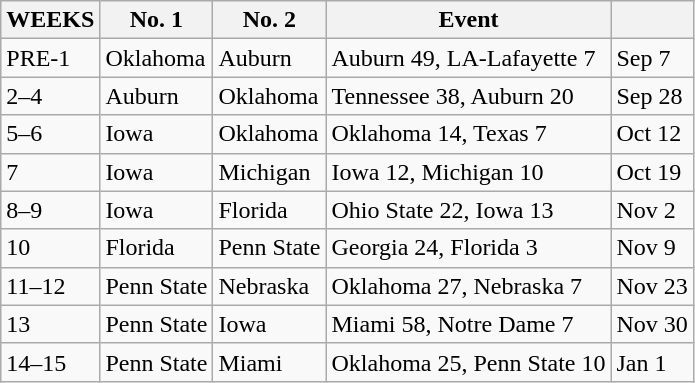<table class="wikitable">
<tr>
<th>WEEKS</th>
<th>No. 1</th>
<th>No. 2</th>
<th>Event</th>
<th></th>
</tr>
<tr>
<td>PRE-1</td>
<td>Oklahoma</td>
<td>Auburn</td>
<td>Auburn 49, LA-Lafayette 7</td>
<td>Sep 7</td>
</tr>
<tr>
<td>2–4</td>
<td>Auburn</td>
<td>Oklahoma</td>
<td>Tennessee 38, Auburn 20</td>
<td>Sep  28</td>
</tr>
<tr>
<td>5–6</td>
<td>Iowa</td>
<td>Oklahoma</td>
<td>Oklahoma 14, Texas 7</td>
<td>Oct 12</td>
</tr>
<tr>
<td>7</td>
<td>Iowa</td>
<td>Michigan</td>
<td>Iowa 12, Michigan 10</td>
<td>Oct 19</td>
</tr>
<tr>
<td>8–9</td>
<td>Iowa</td>
<td>Florida</td>
<td>Ohio State 22, Iowa 13</td>
<td>Nov  2</td>
</tr>
<tr>
<td>10</td>
<td>Florida</td>
<td>Penn State</td>
<td>Georgia 24, Florida 3</td>
<td>Nov 9</td>
</tr>
<tr>
<td>11–12</td>
<td>Penn State</td>
<td>Nebraska</td>
<td>Oklahoma 27, Nebraska 7</td>
<td>Nov 23</td>
</tr>
<tr>
<td>13</td>
<td>Penn State</td>
<td>Iowa</td>
<td>Miami 58, Notre Dame 7</td>
<td>Nov 30</td>
</tr>
<tr>
<td>14–15</td>
<td>Penn State</td>
<td>Miami</td>
<td>Oklahoma 25, Penn State 10</td>
<td>Jan 1</td>
</tr>
</table>
